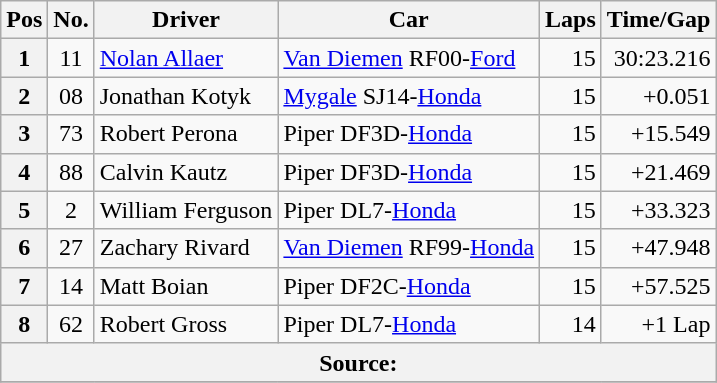<table class="wikitable">
<tr>
<th>Pos</th>
<th>No.</th>
<th>Driver</th>
<th>Car</th>
<th>Laps</th>
<th>Time/Gap</th>
</tr>
<tr>
<th>1</th>
<td align=center>11</td>
<td> <a href='#'>Nolan Allaer</a></td>
<td><a href='#'>Van Diemen</a> RF00-<a href='#'>Ford</a></td>
<td align=right>15</td>
<td align=right>30:23.216</td>
</tr>
<tr>
<th>2</th>
<td align=center>08</td>
<td> Jonathan Kotyk</td>
<td><a href='#'>Mygale</a> SJ14-<a href='#'>Honda</a></td>
<td align=right>15</td>
<td align=right>+0.051</td>
</tr>
<tr>
<th>3</th>
<td align=center>73</td>
<td> Robert Perona</td>
<td>Piper DF3D-<a href='#'>Honda</a></td>
<td align=right>15</td>
<td align=right>+15.549</td>
</tr>
<tr>
<th>4</th>
<td align=center>88</td>
<td> Calvin Kautz</td>
<td>Piper DF3D-<a href='#'>Honda</a></td>
<td align=right>15</td>
<td align=right>+21.469</td>
</tr>
<tr>
<th>5</th>
<td align=center>2</td>
<td> William Ferguson</td>
<td>Piper DL7-<a href='#'>Honda</a></td>
<td align=right>15</td>
<td align=right>+33.323</td>
</tr>
<tr>
<th>6</th>
<td align=center>27</td>
<td> Zachary Rivard</td>
<td><a href='#'>Van Diemen</a> RF99-<a href='#'>Honda</a></td>
<td align=right>15</td>
<td align=right>+47.948</td>
</tr>
<tr>
<th>7</th>
<td align=center>14</td>
<td> Matt Boian</td>
<td>Piper DF2C-<a href='#'>Honda</a></td>
<td align=right>15</td>
<td align=right>+57.525</td>
</tr>
<tr>
<th>8</th>
<td align=center>62</td>
<td> Robert Gross</td>
<td>Piper DL7-<a href='#'>Honda</a></td>
<td align=right>14</td>
<td align=right>+1 Lap</td>
</tr>
<tr>
<th colspan=6>Source:</th>
</tr>
<tr>
</tr>
</table>
